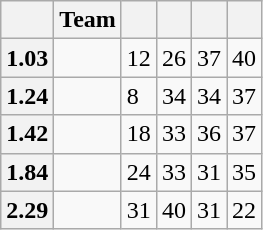<table class="wikitable sortable">
<tr>
<th></th>
<th class="unsortable">Team</th>
<th></th>
<th></th>
<th></th>
<th></th>
</tr>
<tr>
<th>1.03</th>
<td></td>
<td>12</td>
<td>26</td>
<td>37</td>
<td>40</td>
</tr>
<tr>
<th>1.24</th>
<td></td>
<td>8</td>
<td>34</td>
<td>34</td>
<td>37</td>
</tr>
<tr>
<th>1.42</th>
<td></td>
<td>18</td>
<td>33</td>
<td>36</td>
<td>37</td>
</tr>
<tr>
<th>1.84</th>
<td></td>
<td>24</td>
<td>33</td>
<td>31</td>
<td>35</td>
</tr>
<tr>
<th>2.29</th>
<td></td>
<td>31</td>
<td>40</td>
<td>31</td>
<td>22</td>
</tr>
</table>
